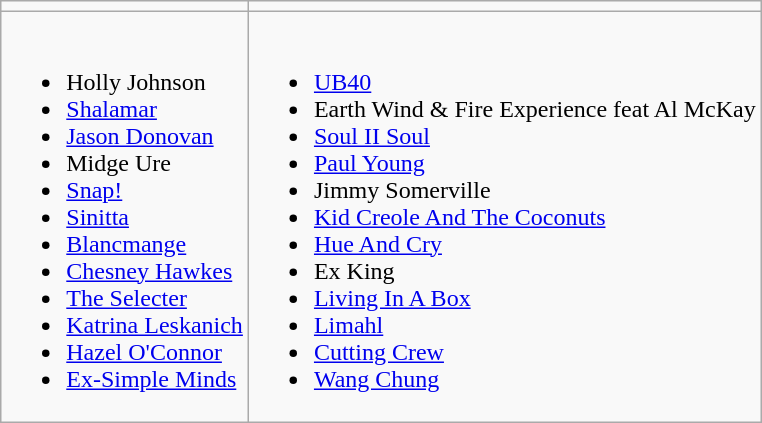<table class="wikitable">
<tr>
<td></td>
<td></td>
</tr>
<tr>
<td><br><ul><li>Holly Johnson</li><li><a href='#'>Shalamar</a></li><li><a href='#'>Jason Donovan</a></li><li>Midge Ure</li><li><a href='#'>Snap!</a></li><li><a href='#'>Sinitta</a></li><li><a href='#'>Blancmange</a></li><li><a href='#'>Chesney Hawkes</a></li><li><a href='#'>The Selecter</a></li><li><a href='#'>Katrina Leskanich</a></li><li><a href='#'>Hazel O'Connor</a></li><li><a href='#'>Ex-Simple Minds</a></li></ul></td>
<td><br><ul><li><a href='#'>UB40</a></li><li>Earth Wind & Fire Experience feat Al McKay</li><li><a href='#'>Soul II Soul</a></li><li><a href='#'>Paul Young</a></li><li>Jimmy Somerville</li><li><a href='#'>Kid Creole And The Coconuts</a></li><li><a href='#'>Hue And Cry</a></li><li>Ex King</li><li><a href='#'>Living In A Box</a></li><li><a href='#'>Limahl</a></li><li><a href='#'>Cutting Crew</a></li><li><a href='#'>Wang Chung</a></li></ul></td>
</tr>
</table>
